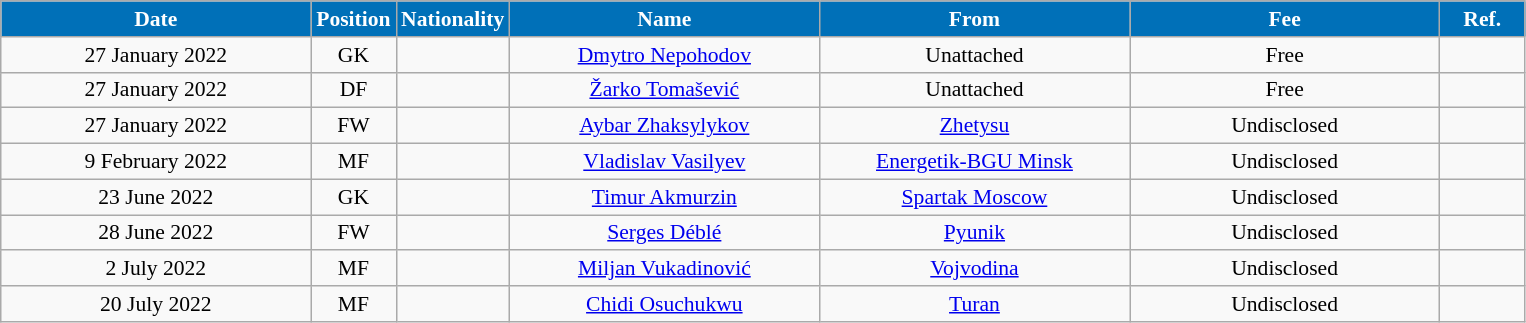<table class="wikitable"  style="text-align:center; font-size:90%; ">
<tr>
<th style="background:#0070B8; color:#FFFFFF; width:200px;">Date</th>
<th style="background:#0070B8; color:#FFFFFF; width:50px;">Position</th>
<th style="background:#0070B8; color:#FFFFFF; width:50px;">Nationality</th>
<th style="background:#0070B8; color:#FFFFFF; width:200px;">Name</th>
<th style="background:#0070B8; color:#FFFFFF; width:200px;">From</th>
<th style="background:#0070B8; color:#FFFFFF; width:200px;">Fee</th>
<th style="background:#0070B8; color:#FFFFFF; width:50px;">Ref.</th>
</tr>
<tr>
<td>27 January 2022</td>
<td>GK</td>
<td></td>
<td><a href='#'>Dmytro Nepohodov</a></td>
<td>Unattached</td>
<td>Free</td>
<td></td>
</tr>
<tr>
<td>27 January 2022</td>
<td>DF</td>
<td></td>
<td><a href='#'>Žarko Tomašević</a></td>
<td>Unattached</td>
<td>Free</td>
<td></td>
</tr>
<tr>
<td>27 January 2022</td>
<td>FW</td>
<td></td>
<td><a href='#'>Aybar Zhaksylykov</a></td>
<td><a href='#'>Zhetysu</a></td>
<td>Undisclosed</td>
<td></td>
</tr>
<tr>
<td>9 February 2022</td>
<td>MF</td>
<td></td>
<td><a href='#'>Vladislav Vasilyev</a></td>
<td><a href='#'>Energetik-BGU Minsk</a></td>
<td>Undisclosed</td>
<td></td>
</tr>
<tr>
<td>23 June 2022</td>
<td>GK</td>
<td></td>
<td><a href='#'>Timur Akmurzin</a></td>
<td><a href='#'>Spartak Moscow</a></td>
<td>Undisclosed</td>
<td></td>
</tr>
<tr>
<td>28 June 2022</td>
<td>FW</td>
<td></td>
<td><a href='#'>Serges Déblé</a></td>
<td><a href='#'>Pyunik</a></td>
<td>Undisclosed</td>
<td></td>
</tr>
<tr>
<td>2 July 2022</td>
<td>MF</td>
<td></td>
<td><a href='#'>Miljan Vukadinović</a></td>
<td><a href='#'>Vojvodina</a></td>
<td>Undisclosed</td>
<td></td>
</tr>
<tr>
<td>20 July 2022</td>
<td>MF</td>
<td></td>
<td><a href='#'>Chidi Osuchukwu</a></td>
<td><a href='#'>Turan</a></td>
<td>Undisclosed</td>
<td></td>
</tr>
</table>
